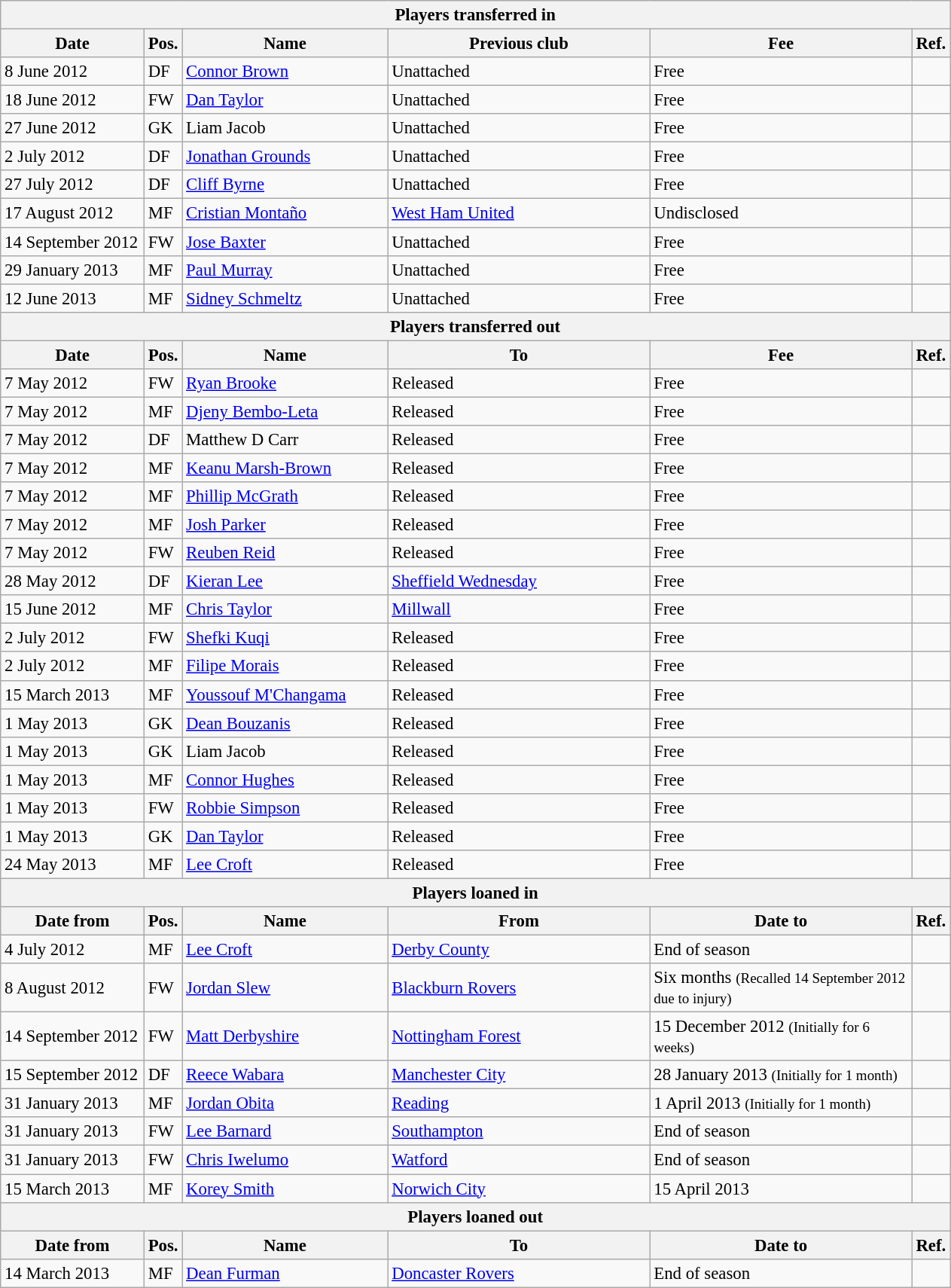<table class="wikitable" style="font-size:95%;">
<tr>
<th colspan="6">Players transferred in</th>
</tr>
<tr>
<th width="120px">Date</th>
<th width="25px">Pos.</th>
<th width="175px">Name</th>
<th width="225px">Previous club</th>
<th width="225px">Fee</th>
<th width="25px">Ref.</th>
</tr>
<tr>
<td>8 June 2012</td>
<td>DF</td>
<td> <a href='#'>Connor Brown</a></td>
<td>Unattached</td>
<td>Free</td>
<td></td>
</tr>
<tr>
<td>18 June 2012</td>
<td>FW</td>
<td> <a href='#'>Dan Taylor</a></td>
<td>Unattached</td>
<td>Free</td>
<td></td>
</tr>
<tr>
<td>27 June 2012</td>
<td>GK</td>
<td> Liam Jacob</td>
<td>Unattached</td>
<td>Free</td>
<td></td>
</tr>
<tr>
<td>2 July 2012</td>
<td>DF</td>
<td> <a href='#'>Jonathan Grounds</a></td>
<td>Unattached</td>
<td>Free</td>
<td></td>
</tr>
<tr>
<td>27 July 2012</td>
<td>DF</td>
<td> <a href='#'>Cliff Byrne</a></td>
<td>Unattached</td>
<td>Free</td>
<td></td>
</tr>
<tr>
<td>17 August 2012</td>
<td>MF</td>
<td> <a href='#'>Cristian Montaño</a></td>
<td><a href='#'>West Ham United</a></td>
<td>Undisclosed</td>
<td></td>
</tr>
<tr>
<td>14 September 2012</td>
<td>FW</td>
<td> <a href='#'>Jose Baxter</a></td>
<td>Unattached</td>
<td>Free</td>
<td></td>
</tr>
<tr>
<td>29 January 2013</td>
<td>MF</td>
<td> <a href='#'>Paul Murray</a></td>
<td>Unattached</td>
<td>Free</td>
<td></td>
</tr>
<tr>
<td>12 June 2013</td>
<td>MF</td>
<td> <a href='#'>Sidney Schmeltz</a></td>
<td>Unattached</td>
<td>Free</td>
<td></td>
</tr>
<tr>
<th colspan="6">Players transferred out</th>
</tr>
<tr>
<th>Date</th>
<th>Pos.</th>
<th>Name</th>
<th>To</th>
<th>Fee</th>
<th>Ref.</th>
</tr>
<tr>
<td>7 May 2012</td>
<td>FW</td>
<td> <a href='#'>Ryan Brooke</a></td>
<td>Released</td>
<td>Free</td>
<td></td>
</tr>
<tr>
<td>7 May 2012</td>
<td>MF</td>
<td> <a href='#'>Djeny Bembo-Leta</a></td>
<td>Released</td>
<td>Free</td>
<td></td>
</tr>
<tr>
<td>7 May 2012</td>
<td>DF</td>
<td> Matthew D Carr</td>
<td>Released</td>
<td>Free</td>
<td></td>
</tr>
<tr>
<td>7 May 2012</td>
<td>MF</td>
<td> <a href='#'>Keanu Marsh-Brown</a></td>
<td>Released</td>
<td>Free</td>
<td></td>
</tr>
<tr>
<td>7 May 2012</td>
<td>MF</td>
<td> <a href='#'>Phillip McGrath</a></td>
<td>Released</td>
<td>Free</td>
<td></td>
</tr>
<tr>
<td>7 May 2012</td>
<td>MF</td>
<td> <a href='#'>Josh Parker</a></td>
<td>Released</td>
<td>Free</td>
<td></td>
</tr>
<tr>
<td>7 May 2012</td>
<td>FW</td>
<td> <a href='#'>Reuben Reid</a></td>
<td>Released</td>
<td>Free</td>
<td></td>
</tr>
<tr>
<td>28 May 2012</td>
<td>DF</td>
<td> <a href='#'>Kieran Lee</a></td>
<td><a href='#'>Sheffield Wednesday</a></td>
<td>Free</td>
<td></td>
</tr>
<tr>
<td>15 June 2012</td>
<td>MF</td>
<td> <a href='#'>Chris Taylor</a></td>
<td><a href='#'>Millwall</a></td>
<td>Free</td>
<td></td>
</tr>
<tr>
<td>2 July 2012</td>
<td>FW</td>
<td> <a href='#'>Shefki Kuqi</a></td>
<td>Released</td>
<td>Free</td>
<td></td>
</tr>
<tr>
<td>2 July 2012</td>
<td>MF</td>
<td> <a href='#'>Filipe Morais</a></td>
<td>Released</td>
<td>Free</td>
<td></td>
</tr>
<tr>
<td>15 March 2013</td>
<td>MF</td>
<td> <a href='#'>Youssouf M'Changama</a></td>
<td>Released</td>
<td>Free</td>
<td></td>
</tr>
<tr>
<td>1 May 2013</td>
<td>GK</td>
<td> <a href='#'>Dean Bouzanis</a></td>
<td>Released</td>
<td>Free</td>
<td></td>
</tr>
<tr>
<td>1 May 2013</td>
<td>GK</td>
<td> Liam Jacob</td>
<td>Released</td>
<td>Free</td>
<td></td>
</tr>
<tr>
<td>1 May 2013</td>
<td>MF</td>
<td> <a href='#'>Connor Hughes</a></td>
<td>Released</td>
<td>Free</td>
<td></td>
</tr>
<tr>
<td>1 May 2013</td>
<td>FW</td>
<td> <a href='#'>Robbie Simpson</a></td>
<td>Released</td>
<td>Free</td>
<td></td>
</tr>
<tr>
<td>1 May 2013</td>
<td>GK</td>
<td> <a href='#'>Dan Taylor</a></td>
<td>Released</td>
<td>Free</td>
<td></td>
</tr>
<tr>
<td>24 May 2013</td>
<td>MF</td>
<td> <a href='#'>Lee Croft</a></td>
<td>Released</td>
<td>Free</td>
<td></td>
</tr>
<tr>
<th colspan="6">Players loaned in</th>
</tr>
<tr>
<th>Date from</th>
<th>Pos.</th>
<th>Name</th>
<th>From</th>
<th>Date to</th>
<th>Ref.</th>
</tr>
<tr>
<td>4 July 2012</td>
<td>MF</td>
<td> <a href='#'>Lee Croft</a></td>
<td><a href='#'>Derby County</a></td>
<td>End of season</td>
<td></td>
</tr>
<tr>
<td>8 August 2012</td>
<td>FW</td>
<td> <a href='#'>Jordan Slew</a></td>
<td><a href='#'>Blackburn Rovers</a></td>
<td>Six months <small>(Recalled 14 September 2012 due to injury)</small></td>
<td></td>
</tr>
<tr>
<td>14 September 2012</td>
<td>FW</td>
<td> <a href='#'>Matt Derbyshire</a></td>
<td><a href='#'>Nottingham Forest</a></td>
<td>15 December 2012 <small>(Initially for 6 weeks)</small></td>
<td></td>
</tr>
<tr>
<td>15 September 2012</td>
<td>DF</td>
<td> <a href='#'>Reece Wabara</a></td>
<td><a href='#'>Manchester City</a></td>
<td>28 January 2013 <small>(Initially for 1 month)</small></td>
<td></td>
</tr>
<tr>
<td>31 January 2013</td>
<td>MF</td>
<td> <a href='#'>Jordan Obita</a></td>
<td><a href='#'>Reading</a></td>
<td>1 April 2013 <small>(Initially for 1 month)</small></td>
<td></td>
</tr>
<tr>
<td>31 January 2013</td>
<td>FW</td>
<td> <a href='#'>Lee Barnard</a></td>
<td><a href='#'>Southampton</a></td>
<td>End of season</td>
<td></td>
</tr>
<tr>
<td>31 January 2013</td>
<td>FW</td>
<td> <a href='#'>Chris Iwelumo</a></td>
<td><a href='#'>Watford</a></td>
<td>End of season</td>
<td></td>
</tr>
<tr>
<td>15 March 2013</td>
<td>MF</td>
<td> <a href='#'>Korey Smith</a></td>
<td><a href='#'>Norwich City</a></td>
<td>15 April 2013</td>
<td></td>
</tr>
<tr>
<th colspan="6">Players loaned out</th>
</tr>
<tr>
<th>Date from</th>
<th>Pos.</th>
<th>Name</th>
<th>To</th>
<th>Date to</th>
<th>Ref.</th>
</tr>
<tr>
<td>14 March 2013</td>
<td>MF</td>
<td> <a href='#'>Dean Furman</a></td>
<td><a href='#'>Doncaster Rovers</a></td>
<td>End of season</td>
<td></td>
</tr>
</table>
